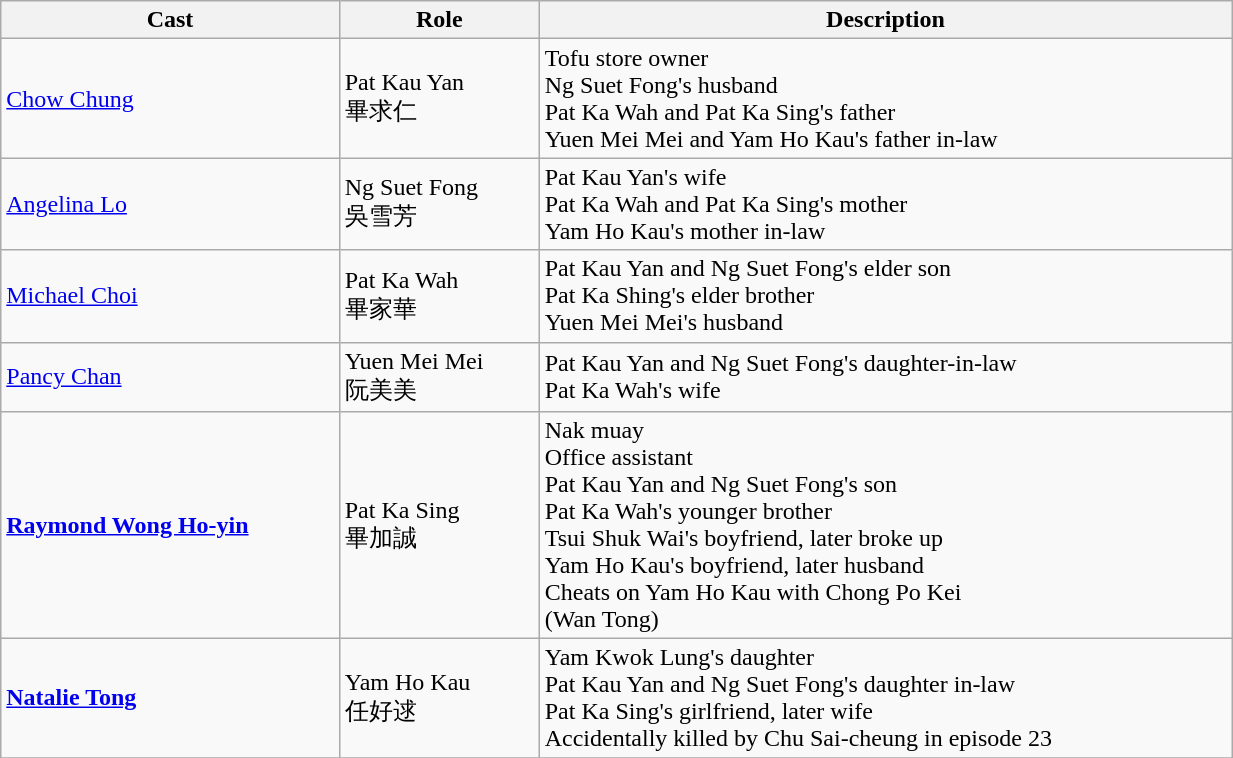<table class="wikitable" width="65%">
<tr>
<th>Cast</th>
<th>Role</th>
<th>Description</th>
</tr>
<tr>
<td><a href='#'>Chow Chung</a></td>
<td>Pat Kau Yan<br>畢求仁</td>
<td>Tofu store owner<br>Ng Suet Fong's husband<br>Pat Ka Wah and Pat Ka Sing's father<br>Yuen Mei Mei and Yam Ho Kau's father in-law</td>
</tr>
<tr>
<td><a href='#'>Angelina Lo</a></td>
<td>Ng Suet Fong<br>吳雪芳</td>
<td>Pat Kau Yan's wife<br>Pat Ka Wah and Pat Ka Sing's mother<br>Yam Ho Kau's mother in-law</td>
</tr>
<tr>
<td><a href='#'>Michael Choi</a></td>
<td>Pat Ka Wah<br>畢家華</td>
<td>Pat Kau Yan and Ng Suet Fong's elder son<br>Pat Ka Shing's elder brother<br>Yuen Mei Mei's husband</td>
</tr>
<tr>
<td><a href='#'>Pancy Chan</a></td>
<td>Yuen Mei Mei<br>阮美美</td>
<td>Pat Kau Yan and Ng Suet Fong's daughter-in-law<br>Pat Ka Wah's wife</td>
</tr>
<tr>
<td><strong><a href='#'>Raymond Wong Ho-yin</a></strong></td>
<td>Pat Ka Sing <br>畢加誠</td>
<td>Nak muay<br>Office assistant<br>Pat Kau Yan and Ng Suet Fong's son<br>Pat Ka Wah's younger brother<br>Tsui Shuk Wai's boyfriend, later broke up<br>Yam Ho Kau's boyfriend, later husband<br>Cheats on Yam Ho Kau with Chong Po Kei<br>(Wan Tong)</td>
</tr>
<tr>
<td><strong><a href='#'>Natalie Tong</a></strong></td>
<td>Yam Ho Kau <br>任好逑</td>
<td>Yam Kwok Lung's daughter<br>Pat Kau Yan and Ng Suet Fong's daughter in-law<br>Pat Ka Sing's girlfriend, later wife<br>Accidentally killed by Chu Sai-cheung in episode 23</td>
</tr>
<tr>
</tr>
</table>
